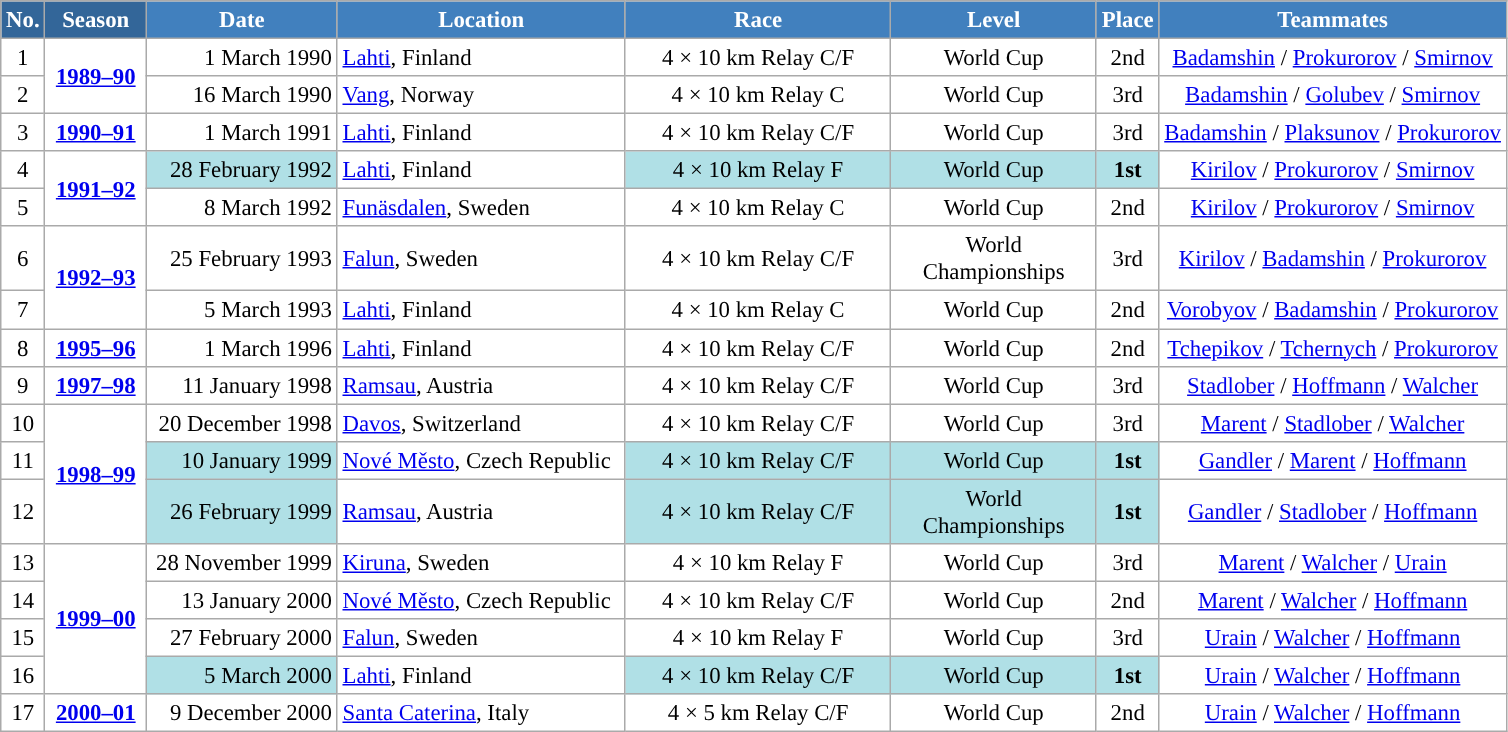<table class="wikitable sortable" style="font-size:95%; text-align:center; border:grey solid 1px; border-collapse:collapse; background:#ffffff;">
<tr style="background:#efefef;">
<th style="background-color:#369; color:white;">No.</th>
<th style="background-color:#369; color:white;">Season</th>
<th style="background-color:#4180be; color:white; width:120px;">Date</th>
<th style="background-color:#4180be; color:white; width:185px;">Location</th>
<th style="background-color:#4180be; color:white; width:170px;">Race</th>
<th style="background-color:#4180be; color:white; width:130px;">Level</th>
<th style="background-color:#4180be; color:white;">Place</th>
<th style="background-color:#4180be; color:white;">Teammates</th>
</tr>
<tr>
<td align=center>1</td>
<td rowspan=2 align=center><strong> <a href='#'>1989–90</a> </strong></td>
<td align=right>1 March 1990</td>
<td align=left> <a href='#'>Lahti</a>, Finland</td>
<td>4 × 10 km Relay C/F</td>
<td>World Cup</td>
<td>2nd</td>
<td><a href='#'>Badamshin</a> / <a href='#'>Prokurorov</a> / <a href='#'>Smirnov</a></td>
</tr>
<tr>
<td align=center>2</td>
<td align=right>16 March 1990</td>
<td align=left> <a href='#'>Vang</a>, Norway</td>
<td>4 × 10 km Relay C</td>
<td>World Cup</td>
<td>3rd</td>
<td><a href='#'>Badamshin</a> / <a href='#'>Golubev</a> / <a href='#'>Smirnov</a></td>
</tr>
<tr>
<td align=center>3</td>
<td rowspan=1 align=center><strong> <a href='#'>1990–91</a> </strong></td>
<td align=right>1 March 1991</td>
<td align=left> <a href='#'>Lahti</a>, Finland</td>
<td>4 × 10 km Relay C/F</td>
<td>World Cup</td>
<td>3rd</td>
<td><a href='#'>Badamshin</a> / <a href='#'>Plaksunov</a> / <a href='#'>Prokurorov</a></td>
</tr>
<tr>
<td align=center>4</td>
<td rowspan=2 align=center><strong><a href='#'>1991–92</a></strong></td>
<td bgcolor="#BOEOE6" align=right>28 February 1992</td>
<td align=left> <a href='#'>Lahti</a>, Finland</td>
<td bgcolor="#BOEOE6">4 × 10 km Relay F</td>
<td bgcolor="#BOEOE6">World Cup</td>
<td bgcolor="#BOEOE6"><strong>1st</strong></td>
<td><a href='#'>Kirilov</a> / <a href='#'>Prokurorov</a> / <a href='#'>Smirnov</a></td>
</tr>
<tr>
<td align=center>5</td>
<td align=right>8 March 1992</td>
<td align=left> <a href='#'>Funäsdalen</a>, Sweden</td>
<td>4 × 10 km Relay C</td>
<td>World Cup</td>
<td>2nd</td>
<td><a href='#'>Kirilov</a> / <a href='#'>Prokurorov</a> / <a href='#'>Smirnov</a></td>
</tr>
<tr>
<td align=center>6</td>
<td rowspan=2 align=center><strong> <a href='#'>1992–93</a> </strong></td>
<td align=right>25 February 1993</td>
<td align=left> <a href='#'>Falun</a>, Sweden</td>
<td>4 × 10 km Relay C/F</td>
<td>World Championships</td>
<td>3rd</td>
<td><a href='#'>Kirilov</a> / <a href='#'>Badamshin</a> / <a href='#'>Prokurorov</a></td>
</tr>
<tr>
<td align=center>7</td>
<td align=right>5 March 1993</td>
<td align=left> <a href='#'>Lahti</a>, Finland</td>
<td>4 × 10 km Relay C</td>
<td>World Cup</td>
<td>2nd</td>
<td><a href='#'>Vorobyov</a> / <a href='#'>Badamshin</a> / <a href='#'>Prokurorov</a></td>
</tr>
<tr>
<td align=center>8</td>
<td rowspan=1 align=center><strong> <a href='#'>1995–96</a> </strong></td>
<td align=right>1 March 1996</td>
<td align=left> <a href='#'>Lahti</a>, Finland</td>
<td>4 × 10 km Relay C/F</td>
<td>World Cup</td>
<td>2nd</td>
<td><a href='#'>Tchepikov</a> / <a href='#'>Tchernych</a> / <a href='#'>Prokurorov</a></td>
</tr>
<tr>
<td align=center>9</td>
<td rowspan=1 align=center><strong> <a href='#'>1997–98</a> </strong></td>
<td align=right>11 January 1998</td>
<td align=left> <a href='#'>Ramsau</a>, Austria</td>
<td>4 × 10 km Relay C/F</td>
<td>World Cup</td>
<td>3rd</td>
<td><a href='#'>Stadlober</a> / <a href='#'>Hoffmann</a> / <a href='#'>Walcher</a></td>
</tr>
<tr>
<td align=center>10</td>
<td rowspan=3 align=center><strong> <a href='#'>1998–99</a> </strong></td>
<td align=right>20 December 1998</td>
<td align=left> <a href='#'>Davos</a>, Switzerland</td>
<td>4 × 10 km Relay C/F</td>
<td>World Cup</td>
<td>3rd</td>
<td><a href='#'>Marent</a> / <a href='#'>Stadlober</a> / <a href='#'>Walcher</a></td>
</tr>
<tr>
<td align=center>11</td>
<td bgcolor="#BOEOE6" align=right>10 January 1999</td>
<td align=left> <a href='#'>Nové Město</a>, Czech Republic</td>
<td bgcolor="#BOEOE6">4 × 10 km Relay C/F</td>
<td bgcolor="#BOEOE6">World Cup</td>
<td bgcolor="#BOEOE6"><strong>1st</strong></td>
<td><a href='#'>Gandler</a> / <a href='#'>Marent</a> / <a href='#'>Hoffmann</a></td>
</tr>
<tr>
<td align=center>12</td>
<td bgcolor="#BOEOE6" align=right>26 February 1999</td>
<td align=left> <a href='#'>Ramsau</a>, Austria</td>
<td bgcolor="#BOEOE6">4 × 10 km Relay C/F</td>
<td bgcolor="#BOEOE6">World Championships</td>
<td bgcolor="#BOEOE6"><strong>1st</strong></td>
<td><a href='#'>Gandler</a> / <a href='#'>Stadlober</a> / <a href='#'>Hoffmann</a></td>
</tr>
<tr>
<td align=center>13</td>
<td rowspan=4 align=center><strong> <a href='#'>1999–00</a> </strong></td>
<td align=right>28 November 1999</td>
<td align=left> <a href='#'>Kiruna</a>, Sweden</td>
<td>4 × 10 km Relay F</td>
<td>World Cup</td>
<td>3rd</td>
<td><a href='#'>Marent</a> / <a href='#'>Walcher</a> / <a href='#'>Urain</a></td>
</tr>
<tr>
<td align=center>14</td>
<td align=right>13 January 2000</td>
<td align=left> <a href='#'>Nové Město</a>, Czech Republic</td>
<td>4 × 10 km Relay C/F</td>
<td>World Cup</td>
<td>2nd</td>
<td><a href='#'>Marent</a> / <a href='#'>Walcher</a> / <a href='#'>Hoffmann</a></td>
</tr>
<tr>
<td align=center>15</td>
<td align=right>27 February 2000</td>
<td align=left> <a href='#'>Falun</a>, Sweden</td>
<td>4 × 10 km Relay F</td>
<td>World Cup</td>
<td>3rd</td>
<td><a href='#'>Urain</a> / <a href='#'>Walcher</a> / <a href='#'>Hoffmann</a></td>
</tr>
<tr>
<td align=center>16</td>
<td bgcolor="#BOEOE6" align=right>5 March 2000</td>
<td align=left> <a href='#'>Lahti</a>, Finland</td>
<td bgcolor="#BOEOE6">4 × 10 km Relay C/F</td>
<td bgcolor="#BOEOE6">World Cup</td>
<td bgcolor="#BOEOE6"><strong>1st</strong></td>
<td><a href='#'>Urain</a> / <a href='#'>Walcher</a> / <a href='#'>Hoffmann</a></td>
</tr>
<tr>
<td align=center>17</td>
<td rowspan=1 align=center><strong> <a href='#'>2000–01</a> </strong></td>
<td align=right>9 December 2000</td>
<td align=left> <a href='#'>Santa Caterina</a>, Italy</td>
<td>4 × 5 km Relay C/F</td>
<td>World Cup</td>
<td>2nd</td>
<td><a href='#'>Urain</a> / <a href='#'>Walcher</a> / <a href='#'>Hoffmann</a></td>
</tr>
</table>
